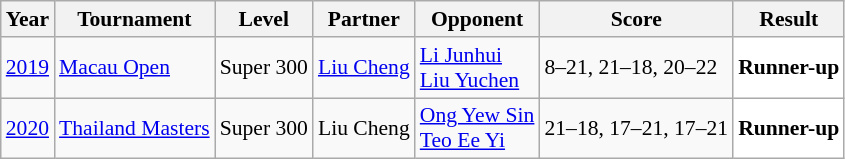<table class="sortable wikitable" style="font-size: 90%;">
<tr>
<th>Year</th>
<th>Tournament</th>
<th>Level</th>
<th>Partner</th>
<th>Opponent</th>
<th>Score</th>
<th>Result</th>
</tr>
<tr>
<td align="center"><a href='#'>2019</a></td>
<td align="left"><a href='#'>Macau Open</a></td>
<td align="left">Super 300</td>
<td align="left"> <a href='#'>Liu Cheng</a></td>
<td align="left"> <a href='#'>Li Junhui</a> <br>  <a href='#'>Liu Yuchen</a></td>
<td align="left">8–21, 21–18, 20–22</td>
<td style="text-align:left; background:white"> <strong>Runner-up</strong></td>
</tr>
<tr>
<td align="center"><a href='#'>2020</a></td>
<td align="left"><a href='#'>Thailand Masters</a></td>
<td align="left">Super 300</td>
<td align="left"> Liu Cheng</td>
<td align="left"> <a href='#'>Ong Yew Sin</a> <br>  <a href='#'>Teo Ee Yi</a></td>
<td align="left">21–18, 17–21, 17–21</td>
<td style="text-align:left; background:white"> <strong>Runner-up</strong></td>
</tr>
</table>
